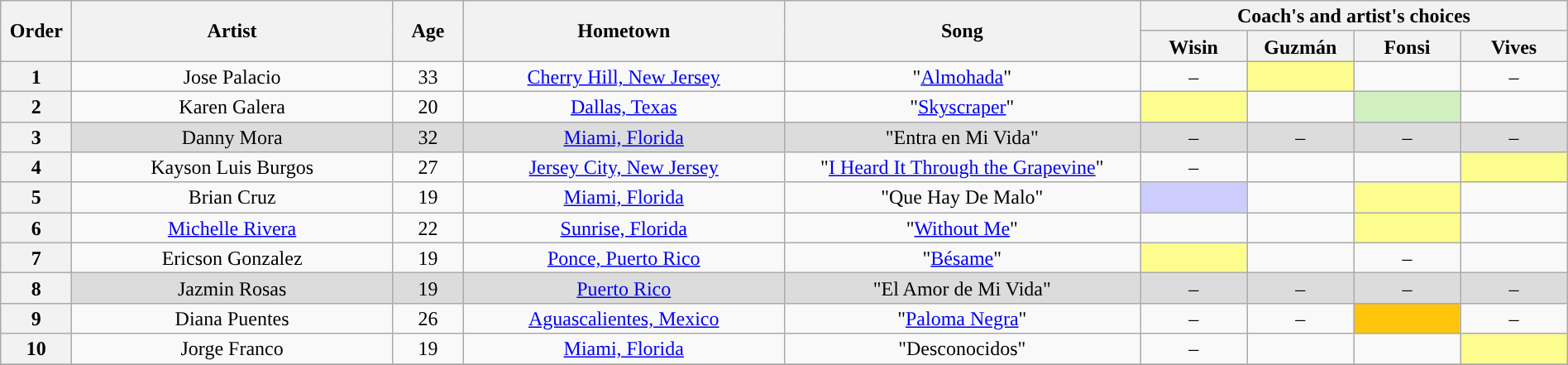<table class="wikitable" style="text-align:center; line-height:17px; width:100%;">
<tr>
<th scope="col" rowspan="2" style="width:04%;">Order</th>
<th scope="col" rowspan="2" style="width:18%;">Artist</th>
<th scope="col" rowspan="2" style="width:04%;">Age</th>
<th scope="col" rowspan="2" style="width:18%;">Hometown</th>
<th scope="col" rowspan="2" style="width:20%;">Song</th>
<th scope="col" colspan="4" style="width:24%;">Coach's and artist's choices</th>
</tr>
<tr>
<th style="width:06%;">Wisin</th>
<th style="width:06%;">Guzmán</th>
<th style="width:06%;">Fonsi</th>
<th style="width:06%;">Vives</th>
</tr>
<tr>
<th>1</th>
<td>Jose Palacio</td>
<td>33</td>
<td><a href='#'>Cherry Hill, New Jersey</a></td>
<td>"<a href='#'>Almohada</a>"</td>
<td>–</td>
<td style="background:#fdfc8f;"><strong></strong></td>
<td><strong></strong></td>
<td>–</td>
</tr>
<tr>
<th>2</th>
<td>Karen Galera</td>
<td>20</td>
<td><a href='#'>Dallas, Texas</a></td>
<td>"<a href='#'>Skyscraper</a>"</td>
<td style="background:#fdfc8f;"><strong></strong></td>
<td><strong></strong></td>
<td style="background-color:#d0f0c0;"><strong></strong></td>
<td><strong></strong></td>
</tr>
<tr style="background:#dcdcdc;">
<th>3</th>
<td>Danny Mora</td>
<td>32</td>
<td><a href='#'>Miami, Florida</a></td>
<td>"Entra en Mi Vida"</td>
<td>–</td>
<td>–</td>
<td>–</td>
<td>–</td>
</tr>
<tr>
<th>4</th>
<td>Kayson Luis Burgos</td>
<td>27</td>
<td><a href='#'>Jersey City, New Jersey</a></td>
<td>"<a href='#'>I Heard It Through the Grapevine</a>"</td>
<td>–</td>
<td><strong></strong></td>
<td><strong></strong></td>
<td style="background:#fdfc8f;"><strong></strong></td>
</tr>
<tr>
<th>5</th>
<td>Brian Cruz</td>
<td>19</td>
<td><a href='#'>Miami, Florida</a></td>
<td>"Que Hay De Malo"</td>
<td style="background-color:#ccf;"><strong></strong></td>
<td><strong></strong></td>
<td style="background:#fdfc8f;"><strong></strong></td>
<td><strong></strong></td>
</tr>
<tr>
<th>6</th>
<td><a href='#'>Michelle Rivera</a></td>
<td>22</td>
<td><a href='#'>Sunrise, Florida</a></td>
<td>"<a href='#'>Without Me</a>"</td>
<td><strong></strong></td>
<td><strong></strong></td>
<td style="background:#fdfc8f;"><strong></strong></td>
<td><strong></strong></td>
</tr>
<tr>
<th>7</th>
<td>Ericson Gonzalez</td>
<td>19</td>
<td><a href='#'>Ponce, Puerto Rico</a></td>
<td>"<a href='#'>Bésame</a>"</td>
<td style="background:#fdfc8f;"><strong></strong></td>
<td><strong></strong></td>
<td>–</td>
<td><strong></strong></td>
</tr>
<tr style="background:#dcdcdc;">
<th>8</th>
<td>Jazmin Rosas</td>
<td>19</td>
<td><a href='#'>Puerto Rico</a></td>
<td>"El Amor de Mi Vida"</td>
<td>–</td>
<td>–</td>
<td>–</td>
<td>–</td>
</tr>
<tr>
<th>9</th>
<td>Diana Puentes</td>
<td>26</td>
<td><a href='#'>Aguascalientes, Mexico</a></td>
<td>"<a href='#'>Paloma Negra</a>"</td>
<td>–</td>
<td>–</td>
<td style="background:#ffc40c;"><strong></strong></td>
<td>–</td>
</tr>
<tr>
<th>10</th>
<td>Jorge Franco</td>
<td>19</td>
<td><a href='#'>Miami, Florida</a></td>
<td>"Desconocidos"</td>
<td>–</td>
<td><strong></strong></td>
<td><strong></strong></td>
<td style="background:#fdfc8f;"><strong></strong></td>
</tr>
<tr>
</tr>
</table>
